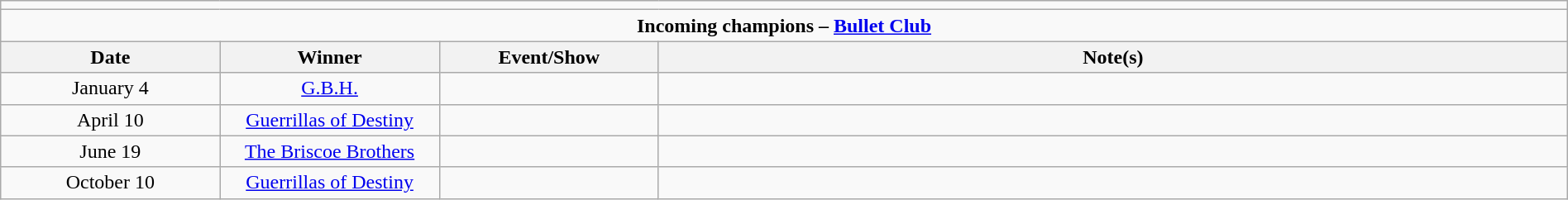<table class="wikitable" style="text-align:center; width:100%;">
<tr>
<td colspan="5"></td>
</tr>
<tr>
<td colspan="5"><strong>Incoming champions – <a href='#'>Bullet Club</a> </strong></td>
</tr>
<tr>
<th width=14%>Date</th>
<th width=14%>Winner</th>
<th width=14%>Event/Show</th>
<th width=58%>Note(s)</th>
</tr>
<tr>
<td>January 4</td>
<td><a href='#'>G.B.H.</a><br></td>
<td></td>
<td align=left></td>
</tr>
<tr>
<td>April 10</td>
<td><a href='#'>Guerrillas of Destiny</a><br></td>
<td></td>
<td align=left></td>
</tr>
<tr>
<td>June 19</td>
<td><a href='#'>The Briscoe Brothers</a><br></td>
<td></td>
<td align=left></td>
</tr>
<tr>
<td>October 10</td>
<td><a href='#'>Guerrillas of Destiny</a><br></td>
<td></td>
<td align=left></td>
</tr>
</table>
